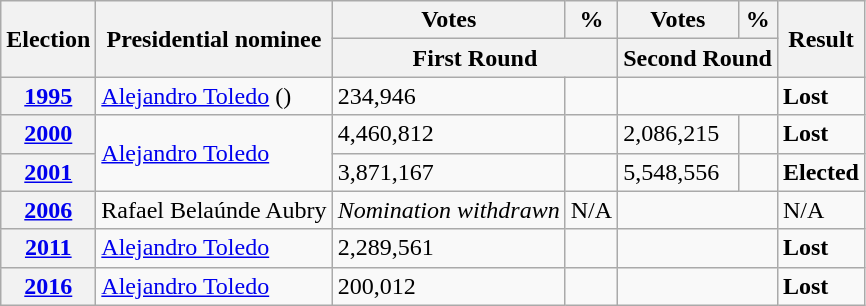<table class=wikitable>
<tr>
<th rowspan=2>Election</th>
<th rowspan=2>Presidential nominee</th>
<th><strong>Votes</strong></th>
<th><strong>%</strong></th>
<th><strong>Votes</strong></th>
<th><strong>%</strong></th>
<th rowspan="2">Result</th>
</tr>
<tr>
<th colspan="2">First Round</th>
<th colspan="2">Second Round</th>
</tr>
<tr>
<th><a href='#'>1995</a></th>
<td><a href='#'>Alejandro Toledo</a> ()</td>
<td>234,946</td>
<td></td>
<td colspan="2"></td>
<td><strong>Lost</strong> </td>
</tr>
<tr>
<th><a href='#'>2000</a></th>
<td rowspan="2"><a href='#'>Alejandro Toledo</a></td>
<td>4,460,812</td>
<td></td>
<td>2,086,215</td>
<td></td>
<td><strong>Lost</strong> </td>
</tr>
<tr>
<th><a href='#'>2001</a></th>
<td>3,871,167</td>
<td></td>
<td>5,548,556</td>
<td></td>
<td><strong>Elected</strong> </td>
</tr>
<tr>
<th><a href='#'>2006</a></th>
<td>Rafael Belaúnde Aubry</td>
<td><em>Nomination withdrawn</em></td>
<td>N/A</td>
<td colspan="2"></td>
<td>N/A</td>
</tr>
<tr>
<th><a href='#'>2011</a></th>
<td><a href='#'>Alejandro Toledo</a> </td>
<td>2,289,561</td>
<td></td>
<td colspan=2></td>
<td><strong>Lost</strong> </td>
</tr>
<tr>
<th><a href='#'>2016</a></th>
<td><a href='#'>Alejandro Toledo</a></td>
<td>200,012</td>
<td></td>
<td colspan=2></td>
<td><strong>Lost</strong> </td>
</tr>
</table>
